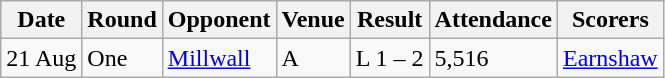<table class="wikitable">
<tr>
<th>Date</th>
<th>Round</th>
<th>Opponent</th>
<th>Venue</th>
<th>Result</th>
<th>Attendance</th>
<th>Scorers</th>
</tr>
<tr>
<td>21 Aug</td>
<td>One</td>
<td><a href='#'>Millwall</a></td>
<td>A</td>
<td>L 1 – 2</td>
<td>5,516</td>
<td><a href='#'>Earnshaw</a></td>
</tr>
</table>
